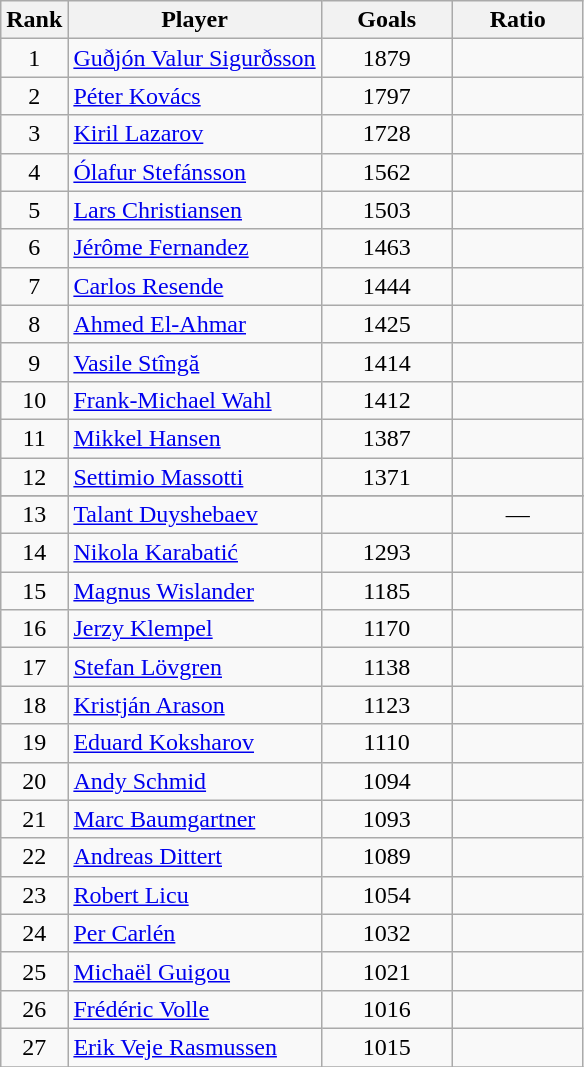<table class="wikitable sortable" style="text-align:center">
<tr>
<th width="20">Rank</th>
<th>Player</th>
<th width="80">Goals</th>
<th width="80">Ratio</th>
</tr>
<tr>
<td>1</td>
<td align="left"> <a href='#'>Guðjón Valur Sigurðsson</a></td>
<td>1879</td>
<td></td>
</tr>
<tr>
<td>2</td>
<td align="left"> <a href='#'>Péter Kovács</a></td>
<td>1797</td>
<td></td>
</tr>
<tr>
<td>3</td>
<td align="left"> <a href='#'>Kiril Lazarov</a></td>
<td>1728</td>
<td></td>
</tr>
<tr>
<td>4</td>
<td align="left"> <a href='#'>Ólafur Stefánsson</a></td>
<td>1562</td>
<td></td>
</tr>
<tr>
<td>5</td>
<td align="left"> <a href='#'>Lars Christiansen</a></td>
<td>1503</td>
<td></td>
</tr>
<tr>
<td>6</td>
<td align="left"> <a href='#'>Jérôme Fernandez</a></td>
<td>1463</td>
<td></td>
</tr>
<tr>
<td>7</td>
<td align="left"> <a href='#'>Carlos Resende</a></td>
<td>1444</td>
<td></td>
</tr>
<tr>
<td>8</td>
<td align="left"> <a href='#'>Ahmed El-Ahmar</a></td>
<td>1425</td>
<td></td>
</tr>
<tr>
<td>9</td>
<td align="left"> <a href='#'>Vasile Stîngă</a></td>
<td>1414</td>
<td></td>
</tr>
<tr>
<td>10</td>
<td align="left"> <a href='#'>Frank-Michael Wahl</a></td>
<td>1412</td>
<td></td>
</tr>
<tr>
<td>11</td>
<td align="left"> <a href='#'>Mikkel Hansen</a></td>
<td>1387</td>
<td></td>
</tr>
<tr>
<td>12</td>
<td align="left"> <a href='#'>Settimio Massotti</a></td>
<td>1371</td>
<td></td>
</tr>
<tr>
</tr>
<tr>
<td>13</td>
<td align="left"> <a href='#'>Talant Duyshebaev</a></td>
<td></td>
<td>—</td>
</tr>
<tr>
<td>14</td>
<td align="left"> <a href='#'>Nikola Karabatić</a></td>
<td>1293</td>
<td></td>
</tr>
<tr>
<td>15</td>
<td align="left"> <a href='#'>Magnus Wislander</a></td>
<td>1185</td>
<td></td>
</tr>
<tr>
<td>16</td>
<td align="left"> <a href='#'>Jerzy Klempel</a></td>
<td>1170</td>
<td></td>
</tr>
<tr>
<td>17</td>
<td align="left"> <a href='#'>Stefan Lövgren</a></td>
<td>1138</td>
<td></td>
</tr>
<tr>
<td>18</td>
<td align="left"> <a href='#'>Kristján Arason</a></td>
<td>1123</td>
<td></td>
</tr>
<tr>
<td>19</td>
<td align="left"> <a href='#'>Eduard Koksharov</a></td>
<td>1110</td>
<td></td>
</tr>
<tr>
<td>20</td>
<td align="left"> <a href='#'>Andy Schmid</a></td>
<td>1094</td>
<td></td>
</tr>
<tr>
<td>21</td>
<td align="left"> <a href='#'>Marc Baumgartner</a></td>
<td>1093</td>
<td></td>
</tr>
<tr>
<td>22</td>
<td align="left"> <a href='#'>Andreas Dittert</a></td>
<td>1089</td>
<td></td>
</tr>
<tr>
<td>23</td>
<td align="left"> <a href='#'>Robert Licu</a></td>
<td>1054</td>
<td></td>
</tr>
<tr>
<td>24</td>
<td align="left"> <a href='#'>Per Carlén</a></td>
<td>1032</td>
<td></td>
</tr>
<tr>
<td>25</td>
<td align="left"> <a href='#'>Michaël Guigou</a></td>
<td>1021</td>
<td></td>
</tr>
<tr>
<td>26</td>
<td align="left"> <a href='#'>Frédéric Volle</a></td>
<td>1016</td>
<td></td>
</tr>
<tr>
<td>27</td>
<td align="left"> <a href='#'>Erik Veje Rasmussen</a></td>
<td>1015</td>
<td></td>
</tr>
<tr>
</tr>
</table>
